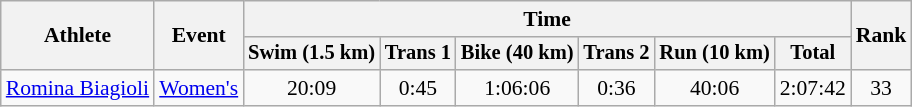<table class="wikitable" style="font-size:90%">
<tr>
<th rowspan=2>Athlete</th>
<th rowspan=2>Event</th>
<th colspan=6>Time</th>
<th rowspan=2>Rank</th>
</tr>
<tr style="font-size:95%">
<th>Swim (1.5 km)</th>
<th>Trans 1</th>
<th>Bike (40 km)</th>
<th>Trans 2</th>
<th>Run (10 km)</th>
<th>Total</th>
</tr>
<tr align=center>
<td align=left><a href='#'>Romina Biagioli</a></td>
<td align=left><a href='#'>Women's</a></td>
<td>20:09</td>
<td>0:45</td>
<td>1:06:06</td>
<td>0:36</td>
<td>40:06</td>
<td>2:07:42</td>
<td>33</td>
</tr>
</table>
